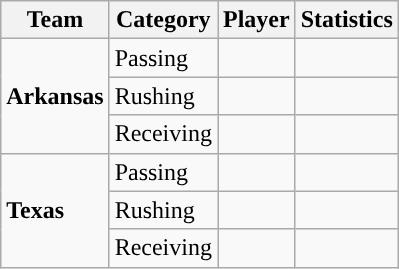<table class="wikitable" style="float: right;">
<tr>
<th>Team</th>
<th>Category</th>
<th>Player</th>
<th>Statistics</th>
</tr>
<tr>
<td rowspan=3><strong>Arkansas</strong></td>
<td>Passing</td>
<td></td>
<td></td>
</tr>
<tr>
<td>Rushing</td>
<td></td>
<td></td>
</tr>
<tr>
<td>Receiving</td>
<td></td>
<td></td>
</tr>
<tr>
<td rowspan=3><strong>Texas</strong></td>
<td>Passing</td>
<td></td>
<td></td>
</tr>
<tr>
<td>Rushing</td>
<td></td>
<td></td>
</tr>
<tr>
<td>Receiving</td>
<td></td>
<td></td>
</tr>
</table>
